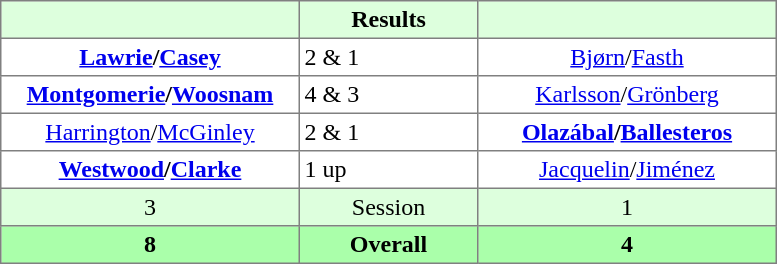<table border="1" cellpadding="3" style="border-collapse:collapse; text-align:center;">
<tr style="background:#ddffdd;">
<th style="width:12em;"> </th>
<th style="width:7em;">Results</th>
<th style="width:12em;"></th>
</tr>
<tr>
<td><strong><a href='#'>Lawrie</a>/<a href='#'>Casey</a></strong></td>
<td align=left> 2 & 1</td>
<td><a href='#'>Bjørn</a>/<a href='#'>Fasth</a></td>
</tr>
<tr>
<td><strong><a href='#'>Montgomerie</a>/<a href='#'>Woosnam</a></strong></td>
<td align=left> 4 & 3</td>
<td><a href='#'>Karlsson</a>/<a href='#'>Grönberg</a></td>
</tr>
<tr>
<td><a href='#'>Harrington</a>/<a href='#'>McGinley</a></td>
<td align=left> 2 & 1</td>
<td><strong><a href='#'>Olazábal</a>/<a href='#'>Ballesteros</a></strong></td>
</tr>
<tr>
<td><strong><a href='#'>Westwood</a>/<a href='#'>Clarke</a></strong></td>
<td align=left> 1 up</td>
<td><a href='#'>Jacquelin</a>/<a href='#'>Jiménez</a></td>
</tr>
<tr style="background:#ddffdd;">
<td>3</td>
<td>Session</td>
<td>1</td>
</tr>
<tr style="background:#aaffaa;">
<th>8</th>
<th>Overall</th>
<th>4</th>
</tr>
</table>
